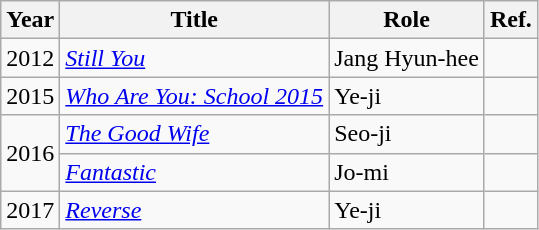<table class="wikitable">
<tr>
<th>Year</th>
<th>Title</th>
<th>Role</th>
<th>Ref.</th>
</tr>
<tr>
<td>2012</td>
<td><em><a href='#'>Still You</a></em></td>
<td>Jang Hyun-hee</td>
<td></td>
</tr>
<tr>
<td>2015</td>
<td><em><a href='#'>Who Are You: School 2015</a></em></td>
<td>Ye-ji</td>
<td></td>
</tr>
<tr>
<td rowspan="2">2016</td>
<td><em><a href='#'>The Good Wife</a></em></td>
<td>Seo-ji</td>
<td></td>
</tr>
<tr>
<td><em><a href='#'>Fantastic</a></em></td>
<td>Jo-mi</td>
<td></td>
</tr>
<tr>
<td>2017</td>
<td><em><a href='#'>Reverse</a></em></td>
<td>Ye-ji</td>
<td></td>
</tr>
</table>
